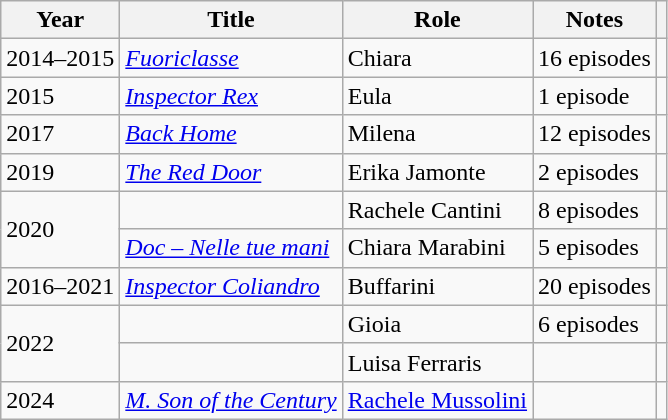<table class="wikitable sortable">
<tr>
<th>Year</th>
<th>Title</th>
<th>Role</th>
<th class="unsortable">Notes</th>
<th class="unsortable"></th>
</tr>
<tr>
<td>2014–2015</td>
<td><em><a href='#'>Fuoriclasse</a></em></td>
<td>Chiara</td>
<td>16 episodes</td>
<td></td>
</tr>
<tr>
<td>2015</td>
<td><em><a href='#'>Inspector Rex</a></em></td>
<td>Eula</td>
<td>1 episode</td>
<td></td>
</tr>
<tr>
<td>2017</td>
<td><em><a href='#'>Back Home</a></em></td>
<td>Milena</td>
<td>12 episodes</td>
<td></td>
</tr>
<tr>
<td>2019</td>
<td><em><a href='#'>The Red Door</a></em></td>
<td>Erika Jamonte</td>
<td>2 episodes</td>
<td></td>
</tr>
<tr>
<td rowspan="2">2020</td>
<td><em></em></td>
<td>Rachele Cantini</td>
<td>8 episodes</td>
<td></td>
</tr>
<tr>
<td><em><a href='#'>Doc – Nelle tue mani</a></em></td>
<td>Chiara Marabini</td>
<td>5 episodes</td>
<td></td>
</tr>
<tr>
<td>2016–2021</td>
<td><em><a href='#'>Inspector Coliandro</a></em></td>
<td>Buffarini</td>
<td>20 episodes</td>
<td></td>
</tr>
<tr>
<td rowspan="2">2022</td>
<td><em></em></td>
<td>Gioia</td>
<td>6 episodes</td>
<td></td>
</tr>
<tr>
<td><em></em></td>
<td>Luisa Ferraris</td>
<td></td>
<td></td>
</tr>
<tr>
<td>2024</td>
<td><em><a href='#'>M. Son of the Century</a></em></td>
<td><a href='#'>Rachele Mussolini</a></td>
<td></td>
<td></td>
</tr>
</table>
